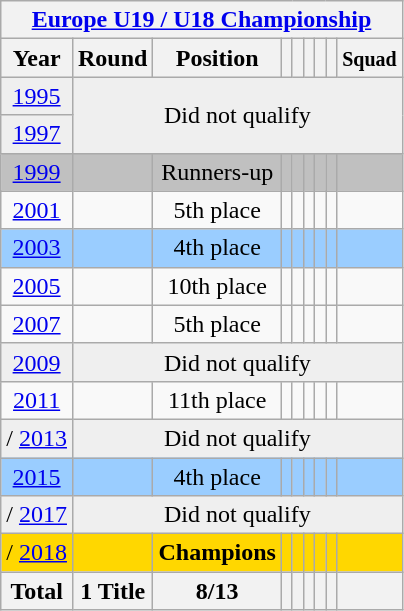<table class="wikitable" style="text-align: center;">
<tr>
<th colspan=9><a href='#'>Europe U19 / U18 Championship</a></th>
</tr>
<tr>
<th>Year</th>
<th>Round</th>
<th>Position</th>
<th></th>
<th></th>
<th></th>
<th></th>
<th></th>
<th><small>Squad</small></th>
</tr>
<tr bgcolor="efefef">
<td> <a href='#'>1995</a></td>
<td colspan=9 rowspan=2>Did not qualify</td>
</tr>
<tr bgcolor="efefef">
<td> <a href='#'>1997</a></td>
</tr>
<tr bgcolor=silver>
<td> <a href='#'>1999</a></td>
<td></td>
<td>Runners-up</td>
<td></td>
<td></td>
<td></td>
<td></td>
<td></td>
<td></td>
</tr>
<tr>
<td> <a href='#'>2001</a></td>
<td></td>
<td>5th place</td>
<td></td>
<td></td>
<td></td>
<td></td>
<td></td>
<td></td>
</tr>
<tr bgcolor=9acdff>
<td> <a href='#'>2003</a></td>
<td></td>
<td>4th place</td>
<td></td>
<td></td>
<td></td>
<td></td>
<td></td>
<td></td>
</tr>
<tr>
<td> <a href='#'>2005</a></td>
<td></td>
<td>10th place</td>
<td></td>
<td></td>
<td></td>
<td></td>
<td></td>
<td></td>
</tr>
<tr>
<td> <a href='#'>2007</a></td>
<td></td>
<td>5th place</td>
<td></td>
<td></td>
<td></td>
<td></td>
<td></td>
<td></td>
</tr>
<tr bgcolor="efefef">
<td> <a href='#'>2009</a></td>
<td colspan=9>Did not qualify</td>
</tr>
<tr>
<td> <a href='#'>2011</a></td>
<td></td>
<td>11th place</td>
<td></td>
<td></td>
<td></td>
<td></td>
<td></td>
<td></td>
</tr>
<tr bgcolor="efefef">
<td>/ <a href='#'>2013</a></td>
<td colspan=9>Did not qualify</td>
</tr>
<tr bgcolor=9acdff>
<td> <a href='#'>2015</a></td>
<td></td>
<td>4th place</td>
<td></td>
<td></td>
<td></td>
<td></td>
<td></td>
<td></td>
</tr>
<tr bgcolor="efefef">
<td>/ <a href='#'>2017</a></td>
<td colspan=9>Did not qualify</td>
</tr>
<tr bgcolor=gold>
<td>/ <a href='#'>2018</a></td>
<td></td>
<td><strong>Champions</strong></td>
<td></td>
<td></td>
<td></td>
<td></td>
<td></td>
<td></td>
</tr>
<tr>
<th>Total</th>
<th>1 Title</th>
<th>8/13</th>
<th></th>
<th></th>
<th></th>
<th></th>
<th></th>
<th></th>
</tr>
</table>
